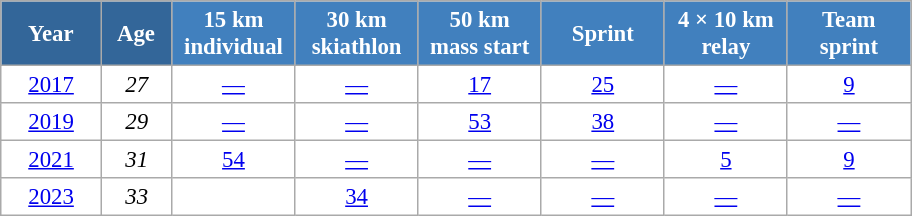<table class="wikitable" style="font-size:95%; text-align:center; border:grey solid 1px; border-collapse:collapse; background:#ffffff;">
<tr>
<th style="background-color:#369; color:white; width:60px;"> Year </th>
<th style="background-color:#369; color:white; width:40px;"> Age </th>
<th style="background-color:#4180be; color:white; width:75px;"> 15 km <br> individual </th>
<th style="background-color:#4180be; color:white; width:75px;"> 30 km <br> skiathlon </th>
<th style="background-color:#4180be; color:white; width:75px;"> 50 km <br> mass start </th>
<th style="background-color:#4180be; color:white; width:75px;"> Sprint </th>
<th style="background-color:#4180be; color:white; width:75px;"> 4 × 10 km <br> relay </th>
<th style="background-color:#4180be; color:white; width:75px;"> Team <br> sprint </th>
</tr>
<tr>
<td><a href='#'>2017</a></td>
<td><em>27</em></td>
<td><a href='#'>—</a></td>
<td><a href='#'>—</a></td>
<td><a href='#'>17</a></td>
<td><a href='#'>25</a></td>
<td><a href='#'>—</a></td>
<td><a href='#'>9</a></td>
</tr>
<tr>
<td><a href='#'>2019</a></td>
<td><em>29</em></td>
<td><a href='#'>—</a></td>
<td><a href='#'>—</a></td>
<td><a href='#'>53</a></td>
<td><a href='#'>38</a></td>
<td><a href='#'>—</a></td>
<td><a href='#'>—</a></td>
</tr>
<tr>
<td><a href='#'>2021</a></td>
<td><em>31</em></td>
<td><a href='#'>54</a></td>
<td><a href='#'>—</a></td>
<td><a href='#'>—</a></td>
<td><a href='#'>—</a></td>
<td><a href='#'>5</a></td>
<td><a href='#'>9</a></td>
</tr>
<tr>
<td><a href='#'>2023</a></td>
<td><em>33</em></td>
<td><a href='#'></a></td>
<td><a href='#'>34</a></td>
<td><a href='#'>—</a></td>
<td><a href='#'>—</a></td>
<td><a href='#'>—</a></td>
<td><a href='#'>—</a></td>
</tr>
</table>
